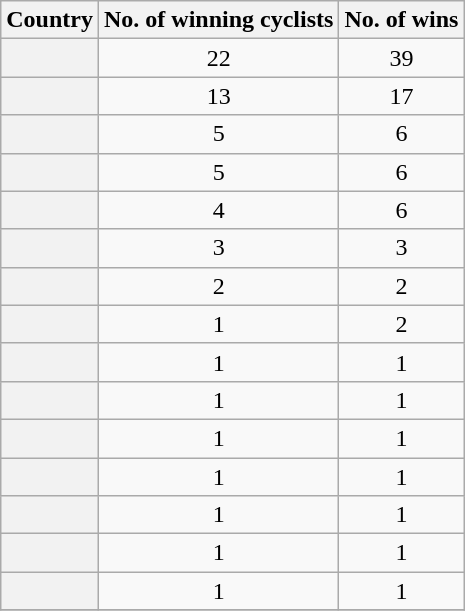<table class="sortable plainrowheaders wikitable">
<tr>
<th scope=col>Country</th>
<th scope=col>No. of winning cyclists</th>
<th scope=col>No. of wins</th>
</tr>
<tr>
<th scope=row></th>
<td align=center>22</td>
<td align=center>39</td>
</tr>
<tr>
<th scope=row></th>
<td align=center>13</td>
<td align=center>17</td>
</tr>
<tr>
<th scope=row></th>
<td align=center>5</td>
<td align=center>6</td>
</tr>
<tr>
<th scope=row></th>
<td align=center>5</td>
<td align=center>6</td>
</tr>
<tr>
<th scope=row></th>
<td align=center>4</td>
<td align=center>6</td>
</tr>
<tr>
<th scope=row></th>
<td align=center>3</td>
<td align=center>3</td>
</tr>
<tr>
<th scope=row></th>
<td align=center>2</td>
<td align=center>2</td>
</tr>
<tr>
<th scope=row></th>
<td align=center>1</td>
<td align=center>2</td>
</tr>
<tr>
<th scope=row></th>
<td align=center>1</td>
<td align=center>1</td>
</tr>
<tr>
<th scope=row></th>
<td align=center>1</td>
<td align=center>1</td>
</tr>
<tr>
<th scope=row></th>
<td align=center>1</td>
<td align=center>1</td>
</tr>
<tr>
<th scope=row></th>
<td align=center>1</td>
<td align=center>1</td>
</tr>
<tr>
<th scope=row></th>
<td align=center>1</td>
<td align=center>1</td>
</tr>
<tr>
<th scope=row></th>
<td align=center>1</td>
<td align=center>1</td>
</tr>
<tr>
<th scope=row></th>
<td align=center>1</td>
<td align=center>1</td>
</tr>
<tr>
</tr>
</table>
